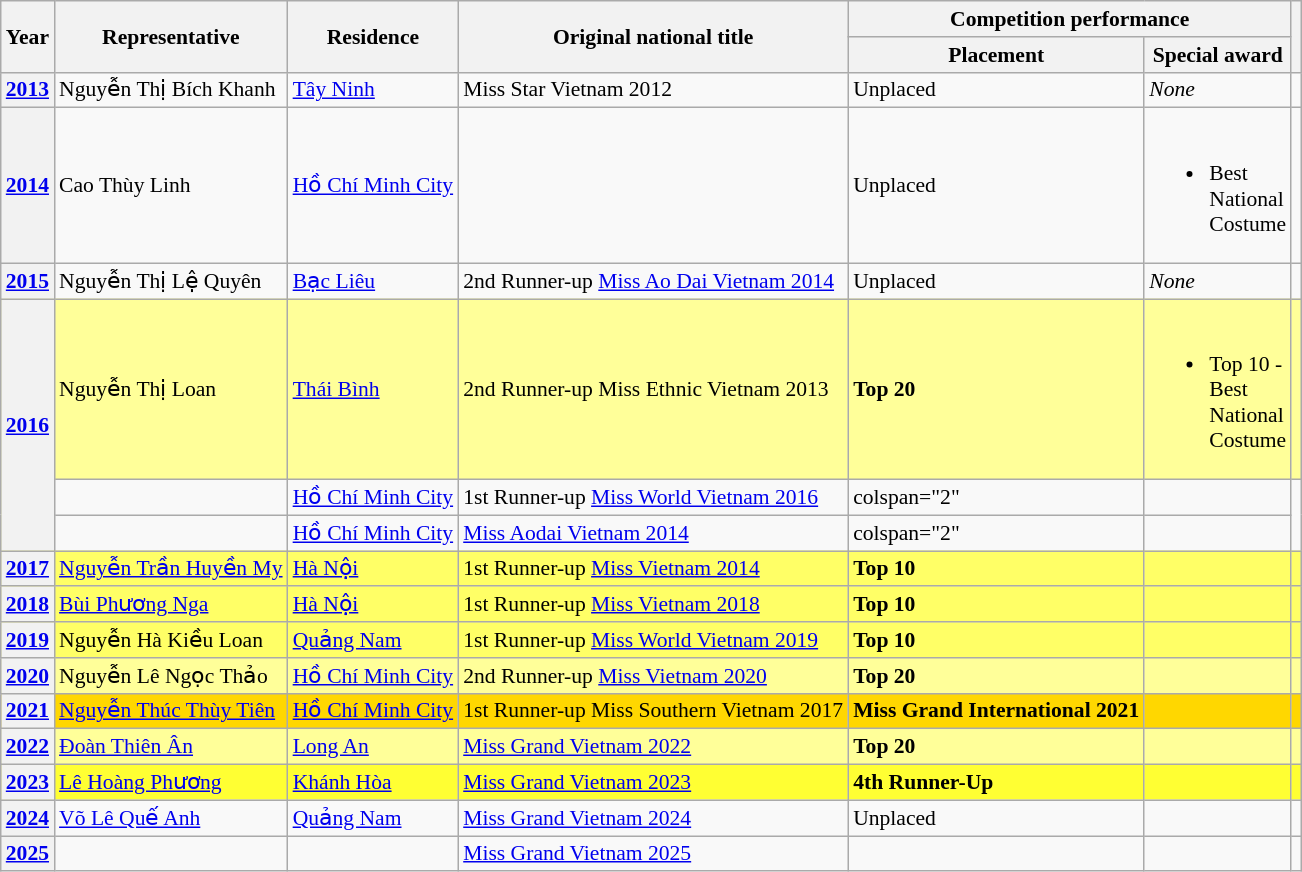<table class="wikitable defaultcenter col2left" style="font-size:90%;">
<tr>
<th rowspan=2>Year</th>
<th rowspan=2>Representative</th>
<th rowspan=2>Residence</th>
<th rowspan=2>Original national title</th>
<th colspan=2>Competition performance</th>
<th rowspan=2></th>
</tr>
<tr>
<th>Placement</th>
<th width=50px>Special award</th>
</tr>
<tr>
<th><a href='#'>2013</a></th>
<td>Nguyễn Thị Bích Khanh</td>
<td><a href='#'>Tây Ninh</a></td>
<td>Miss Star Vietnam 2012</td>
<td>Unplaced</td>
<td><em>None</em></td>
<td></td>
</tr>
<tr>
<th><a href='#'>2014</a></th>
<td>Cao Thùy Linh</td>
<td><a href='#'>Hồ Chí Minh City</a></td>
<td></td>
<td>Unplaced</td>
<td><br><ul><li>Best National Costume</li></ul></td>
<td></td>
</tr>
<tr>
<th><a href='#'>2015</a></th>
<td>Nguyễn Thị Lệ Quyên</td>
<td><a href='#'>Bạc Liêu</a></td>
<td>2nd Runner-up <a href='#'>Miss Ao Dai Vietnam 2014</a></td>
<td>Unplaced</td>
<td><em>None</em></td>
<td></td>
</tr>
<tr style="background-color:#FFFF99; : bold">
<th rowspan="3"><a href='#'>2016</a></th>
<td>Nguyễn Thị Loan</td>
<td><a href='#'>Thái Bình</a></td>
<td>2nd Runner-up Miss Ethnic Vietnam 2013</td>
<td><strong>Top 20</strong></td>
<td><br><ul><li>Top 10 - Best National Costume</li></ul></td>
<td></td>
</tr>
<tr>
<td></td>
<td><a href='#'>Hồ Chí Minh City</a></td>
<td>1st Runner-up <a href='#'>Miss World Vietnam 2016</a></td>
<td>colspan="2" </td>
<td></td>
</tr>
<tr>
<td></td>
<td><a href='#'>Hồ Chí Minh City</a></td>
<td><a href='#'>Miss Aodai Vietnam 2014</a></td>
<td>colspan="2" </td>
<td></td>
</tr>
<tr style="background-color:#FFFF66; : bold">
<th><a href='#'>2017</a></th>
<td><a href='#'>Nguyễn Trần Huyền My</a></td>
<td><a href='#'>Hà Nội</a></td>
<td>1st Runner-up <a href='#'>Miss Vietnam 2014</a></td>
<td><strong>Top 10</strong></td>
<td style="background:;"></td>
<td></td>
</tr>
<tr style="background-color:#FFFF66; : bold">
<th><a href='#'>2018</a></th>
<td><a href='#'>Bùi Phương Nga</a></td>
<td><a href='#'>Hà Nội</a></td>
<td>1st Runner-up <a href='#'>Miss Vietnam 2018</a></td>
<td><strong>Top 10</strong></td>
<td style="background:;"></td>
<td></td>
</tr>
<tr style="background-color:#FFFF66; : bold">
<th><a href='#'>2019</a></th>
<td>Nguyễn Hà Kiều Loan</td>
<td><a href='#'>Quảng Nam</a></td>
<td>1st Runner-up <a href='#'>Miss World Vietnam 2019</a></td>
<td><strong>Top 10</strong></td>
<td style="background:;"></td>
<td></td>
</tr>
<tr style="background-color:#FFFF99;: bold">
<th><a href='#'>2020</a></th>
<td>Nguyễn Lê Ngọc Thảo</td>
<td><a href='#'>Hồ Chí Minh City</a></td>
<td>2nd Runner-up <a href='#'>Miss Vietnam 2020</a></td>
<td><strong>Top 20</strong></td>
<td style="background:;"></td>
<td></td>
</tr>
<tr style="background-color:gold; : bold">
<th><a href='#'>2021</a></th>
<td><a href='#'>Nguyễn Thúc Thùy Tiên</a></td>
<td><a href='#'>Hồ Chí Minh City</a></td>
<td>1st Runner-up Miss Southern Vietnam 2017</td>
<td><strong>Miss Grand International 2021</strong></td>
<td style="background:;"></td>
<td></td>
</tr>
<tr style="background-color:#FFFF99;: bold">
<th><a href='#'>2022</a></th>
<td><a href='#'>Đoàn Thiên Ân</a></td>
<td><a href='#'>Long An</a></td>
<td><a href='#'>Miss Grand Vietnam 2022</a></td>
<td><strong>Top 20</strong></td>
<td style="background:;"></td>
<td></td>
</tr>
<tr style="background-color:#FFFF33;: bold">
<th><a href='#'>2023</a></th>
<td><a href='#'>Lê Hoàng Phương</a></td>
<td><a href='#'>Khánh Hòa</a></td>
<td><a href='#'>Miss Grand Vietnam 2023</a></td>
<td><strong>4th Runner-Up</strong></td>
<td style="background:;"></td>
<td></td>
</tr>
<tr>
<th><a href='#'>2024</a></th>
<td><a href='#'>Võ Lê Quế Anh</a></td>
<td><a href='#'>Quảng Nam</a></td>
<td><a href='#'>Miss Grand Vietnam 2024</a></td>
<td>Unplaced</td>
<td style="background:;"></td>
<td></td>
</tr>
<tr>
<th><a href='#'>2025</a></th>
<td></td>
<td></td>
<td><a href='#'>Miss Grand Vietnam 2025</a></td>
<td></td>
<td></td>
<td></td>
</tr>
</table>
